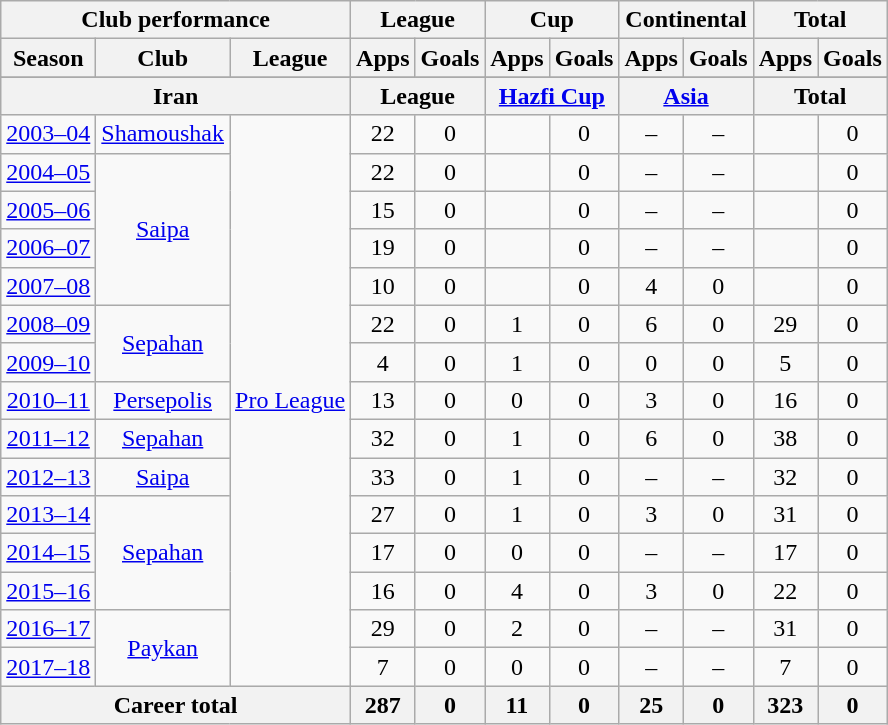<table class="wikitable" style="text-align:center">
<tr>
<th colspan=3>Club performance</th>
<th colspan=2>League</th>
<th colspan=2>Cup</th>
<th colspan=2>Continental</th>
<th colspan=2>Total</th>
</tr>
<tr>
<th>Season</th>
<th>Club</th>
<th>League</th>
<th>Apps</th>
<th>Goals</th>
<th>Apps</th>
<th>Goals</th>
<th>Apps</th>
<th>Goals</th>
<th>Apps</th>
<th>Goals</th>
</tr>
<tr>
</tr>
<tr>
<th colspan=3>Iran</th>
<th colspan=2>League</th>
<th colspan=2><a href='#'>Hazfi Cup</a></th>
<th colspan=2><a href='#'>Asia</a></th>
<th colspan=2>Total</th>
</tr>
<tr>
<td><a href='#'>2003–04</a></td>
<td><a href='#'>Shamoushak</a></td>
<td rowspan="15"><a href='#'>Pro League</a></td>
<td>22</td>
<td>0</td>
<td></td>
<td>0</td>
<td>–</td>
<td>–</td>
<td></td>
<td>0</td>
</tr>
<tr>
<td><a href='#'>2004–05</a></td>
<td rowspan="4"><a href='#'>Saipa</a></td>
<td>22</td>
<td>0</td>
<td></td>
<td>0</td>
<td>–</td>
<td>–</td>
<td></td>
<td>0</td>
</tr>
<tr>
<td><a href='#'>2005–06</a></td>
<td>15</td>
<td>0</td>
<td></td>
<td>0</td>
<td>–</td>
<td>–</td>
<td></td>
<td>0</td>
</tr>
<tr>
<td><a href='#'>2006–07</a></td>
<td>19</td>
<td>0</td>
<td></td>
<td>0</td>
<td>–</td>
<td>–</td>
<td></td>
<td>0</td>
</tr>
<tr>
<td><a href='#'>2007–08</a></td>
<td>10</td>
<td>0</td>
<td></td>
<td>0</td>
<td>4</td>
<td>0</td>
<td></td>
<td>0</td>
</tr>
<tr>
<td><a href='#'>2008–09</a></td>
<td rowspan="2"><a href='#'>Sepahan</a></td>
<td>22</td>
<td>0</td>
<td>1</td>
<td>0</td>
<td>6</td>
<td>0</td>
<td>29</td>
<td>0</td>
</tr>
<tr>
<td><a href='#'>2009–10</a></td>
<td>4</td>
<td>0</td>
<td>1</td>
<td>0</td>
<td>0</td>
<td>0</td>
<td>5</td>
<td>0</td>
</tr>
<tr>
<td><a href='#'>2010–11</a></td>
<td><a href='#'>Persepolis</a></td>
<td>13</td>
<td>0</td>
<td>0</td>
<td>0</td>
<td>3</td>
<td>0</td>
<td>16</td>
<td>0</td>
</tr>
<tr>
<td><a href='#'>2011–12</a></td>
<td><a href='#'>Sepahan</a></td>
<td>32</td>
<td>0</td>
<td>1</td>
<td>0</td>
<td>6</td>
<td>0</td>
<td>38</td>
<td>0</td>
</tr>
<tr>
<td><a href='#'>2012–13</a></td>
<td rowspan="1"><a href='#'>Saipa</a></td>
<td>33</td>
<td>0</td>
<td>1</td>
<td>0</td>
<td>–</td>
<td>–</td>
<td>32</td>
<td>0</td>
</tr>
<tr>
<td><a href='#'>2013–14</a></td>
<td rowspan="3"><a href='#'>Sepahan</a></td>
<td>27</td>
<td>0</td>
<td>1</td>
<td>0</td>
<td>3</td>
<td>0</td>
<td>31</td>
<td>0</td>
</tr>
<tr>
<td><a href='#'>2014–15</a></td>
<td>17</td>
<td>0</td>
<td>0</td>
<td>0</td>
<td>–</td>
<td>–</td>
<td>17</td>
<td>0</td>
</tr>
<tr>
<td><a href='#'>2015–16</a></td>
<td>16</td>
<td>0</td>
<td>4</td>
<td>0</td>
<td>3</td>
<td>0</td>
<td>22</td>
<td>0</td>
</tr>
<tr>
<td><a href='#'>2016–17</a></td>
<td rowspan="2"><a href='#'>Paykan</a></td>
<td>29</td>
<td>0</td>
<td>2</td>
<td>0</td>
<td>–</td>
<td>–</td>
<td>31</td>
<td>0</td>
</tr>
<tr>
<td><a href='#'>2017–18</a></td>
<td>7</td>
<td>0</td>
<td>0</td>
<td>0</td>
<td>–</td>
<td>–</td>
<td>7</td>
<td>0</td>
</tr>
<tr>
<th colspan="3">Career total</th>
<th>287</th>
<th>0</th>
<th>11</th>
<th>0</th>
<th>25</th>
<th>0</th>
<th>323</th>
<th>0</th>
</tr>
</table>
